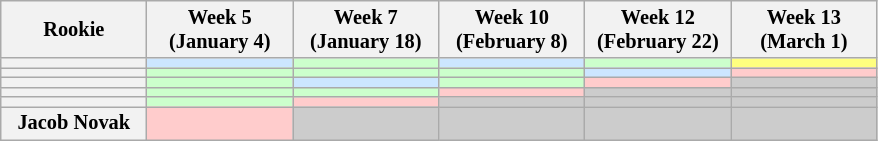<table class="wikitable sortable" style="text-align:center; font-size:85%">
<tr>
<th style="width:15%;">Rookie</th>
<th style="width:15%;">Week 5<br>(January 4)</th>
<th style="width:15%;">Week 7<br>(January 18)</th>
<th style="width:15%;">Week 10<br>(February 8)</th>
<th style="width:15%;">Week 12<br>(February 22)</th>
<th style="width:15%;">Week 13<br>(March 1)</th>
</tr>
<tr>
<th></th>
<td style="background:#CCE6FF"></td>
<td style="background:#cfc;"></td>
<td style="background:#CCE6FF"></td>
<td style="background:#cfc;"></td>
<td style="background:#FFFF7F"></td>
</tr>
<tr>
<th></th>
<td style="background:#cfc;"></td>
<td style="background:#cfc;"></td>
<td style="background:#cfc;"></td>
<td style="background:#CCE6FF"></td>
<td style="background:#fcc;"></td>
</tr>
<tr>
<th></th>
<td style="background:#cfc;"></td>
<td style="background:#CCE6FF"></td>
<td style="background:#cfc;"></td>
<td style="background:#fcc;"></td>
<td style="background:#ccc;"></td>
</tr>
<tr>
<th></th>
<td style="background:#cfc;"></td>
<td style="background:#cfc;"></td>
<td style="background:#fcc;"></td>
<td style="background:#ccc;"></td>
<td style="background:#ccc;"></td>
</tr>
<tr>
<th></th>
<td style="background:#cfc;"></td>
<td style="background:#fcc;"></td>
<td style="background:#ccc;"></td>
<td style="background:#ccc;"></td>
<td style="background:#ccc;"></td>
</tr>
<tr>
<th>Jacob Novak</th>
<td style="background:#fcc;"></td>
<td style="background:#ccc;"></td>
<td style="background:#ccc;"></td>
<td style="background:#ccc;"></td>
<td style="background:#ccc;"></td>
</tr>
</table>
